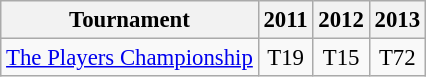<table class="wikitable" style="font-size:95%;text-align:center;">
<tr>
<th>Tournament</th>
<th>2011</th>
<th>2012</th>
<th>2013</th>
</tr>
<tr>
<td align=left><a href='#'>The Players Championship</a></td>
<td>T19</td>
<td>T15</td>
<td>T72</td>
</tr>
</table>
